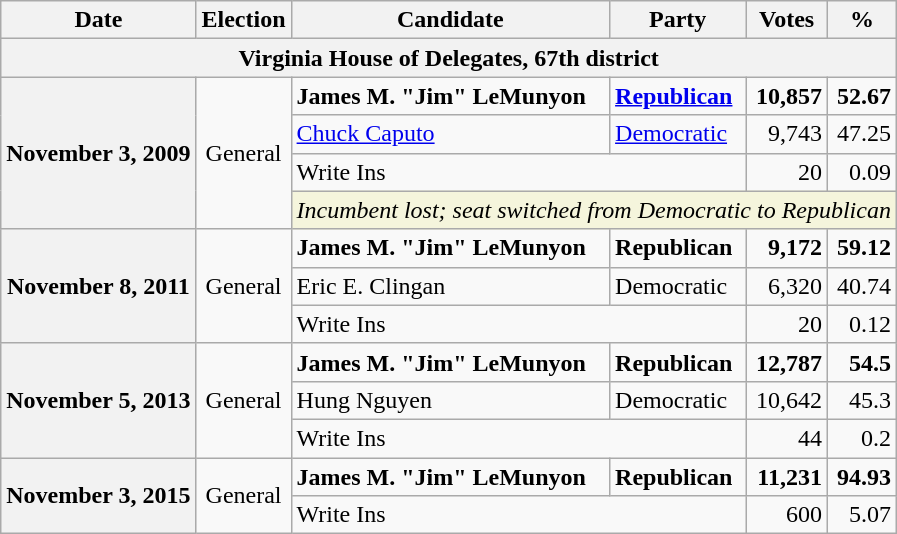<table class="wikitable">
<tr>
<th>Date</th>
<th>Election</th>
<th>Candidate</th>
<th>Party</th>
<th>Votes</th>
<th>%</th>
</tr>
<tr>
<th colspan="6">Virginia House of Delegates, 67th district</th>
</tr>
<tr>
<th rowspan="4">November 3, 2009</th>
<td rowspan="4" align="center">General</td>
<td><strong>James M. "Jim" LeMunyon</strong></td>
<td><strong><a href='#'>Republican</a></strong></td>
<td align="right"><strong>10,857</strong></td>
<td align="right"><strong>52.67</strong></td>
</tr>
<tr>
<td><a href='#'>Chuck Caputo</a></td>
<td><a href='#'>Democratic</a></td>
<td align="right">9,743</td>
<td align="right">47.25</td>
</tr>
<tr>
<td colspan="2">Write Ins</td>
<td align="right">20</td>
<td align="right">0.09</td>
</tr>
<tr>
<td colspan="4" style="background:Beige"><em>Incumbent lost; seat switched from Democratic to Republican</em></td>
</tr>
<tr>
<th rowspan="3">November 8, 2011</th>
<td rowspan="3" align="center">General</td>
<td><strong>James M. "Jim" LeMunyon</strong></td>
<td><strong>Republican</strong></td>
<td align="right"><strong>9,172</strong></td>
<td align="right"><strong>59.12</strong></td>
</tr>
<tr>
<td>Eric E. Clingan</td>
<td>Democratic</td>
<td align="right">6,320</td>
<td align="right">40.74</td>
</tr>
<tr>
<td colspan="2">Write Ins</td>
<td align="right">20</td>
<td align="right">0.12</td>
</tr>
<tr>
<th rowspan="3">November 5, 2013</th>
<td rowspan="3" align="center">General</td>
<td><strong>James M. "Jim" LeMunyon</strong></td>
<td><strong>Republican</strong></td>
<td align="right"><strong>12,787</strong></td>
<td align="right"><strong>54.5</strong></td>
</tr>
<tr>
<td>Hung Nguyen</td>
<td>Democratic</td>
<td align="right">10,642</td>
<td align="right">45.3</td>
</tr>
<tr>
<td colspan="2">Write Ins</td>
<td align="right">44</td>
<td align="right">0.2</td>
</tr>
<tr>
<th rowspan="3">November 3, 2015</th>
<td rowspan="3" align="center">General</td>
<td><strong>James M. "Jim" LeMunyon</strong></td>
<td><strong>Republican</strong></td>
<td align="right"><strong>11,231</strong></td>
<td align="right"><strong>94.93</strong></td>
</tr>
<tr>
<td colspan="2">Write Ins</td>
<td align="right">600</td>
<td align="right">5.07</td>
</tr>
</table>
